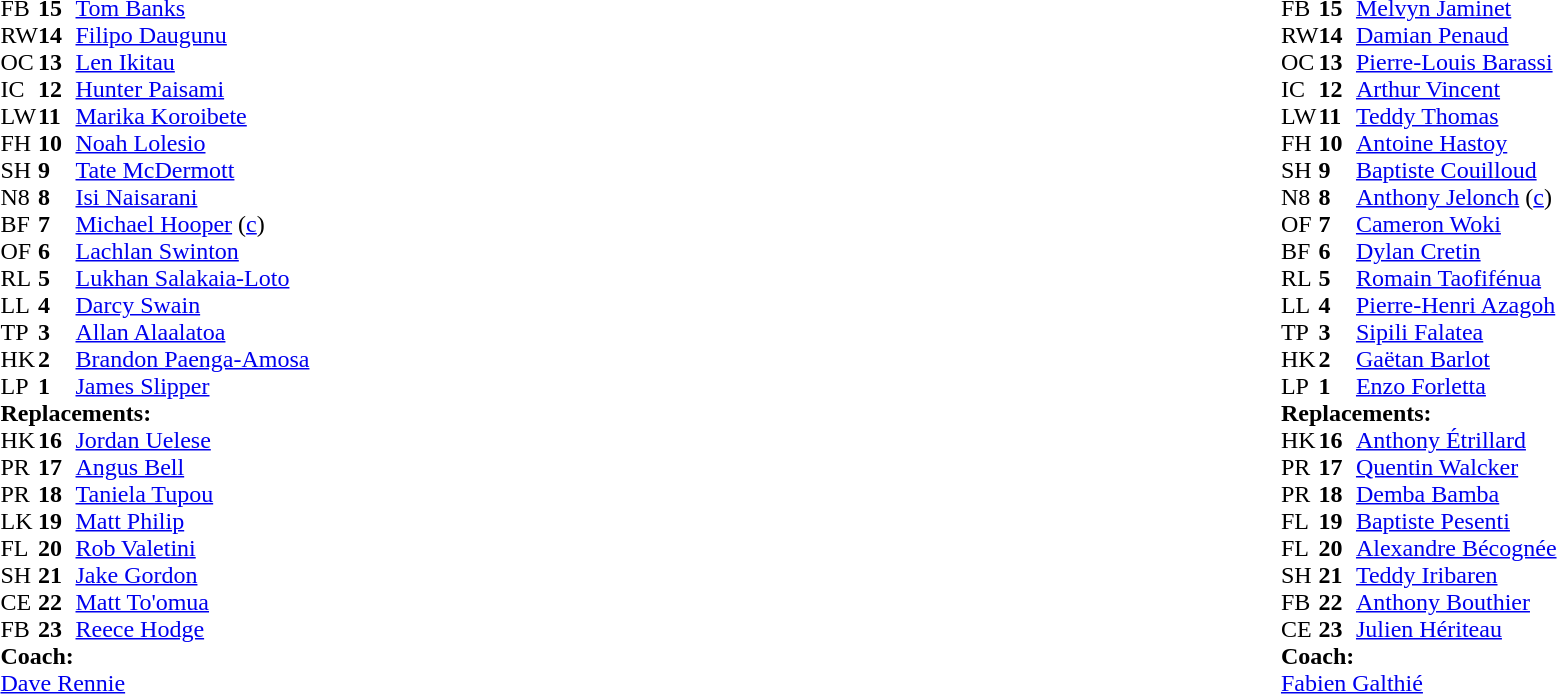<table style="width:100%">
<tr>
<td style="vertical-align:top;width:50%"><br><table cellspacing="0" cellpadding="0">
<tr>
<th width="25"></th>
<th width="25"></th>
</tr>
<tr>
<td>FB</td>
<td><strong>15</strong></td>
<td><a href='#'>Tom Banks</a></td>
</tr>
<tr>
<td>RW</td>
<td><strong>14</strong></td>
<td><a href='#'>Filipo Daugunu</a></td>
<td></td>
<td></td>
</tr>
<tr>
<td>OC</td>
<td><strong>13</strong></td>
<td><a href='#'>Len Ikitau</a></td>
</tr>
<tr>
<td>IC</td>
<td><strong>12</strong></td>
<td><a href='#'>Hunter Paisami</a></td>
<td></td>
<td></td>
</tr>
<tr>
<td>LW</td>
<td><strong>11</strong></td>
<td><a href='#'>Marika Koroibete</a></td>
<td></td>
</tr>
<tr>
<td>FH</td>
<td><strong>10</strong></td>
<td><a href='#'>Noah Lolesio</a></td>
</tr>
<tr>
<td>SH</td>
<td><strong>9</strong></td>
<td><a href='#'>Tate McDermott</a></td>
<td></td>
<td></td>
</tr>
<tr>
<td>N8</td>
<td><strong>8</strong></td>
<td><a href='#'>Isi Naisarani</a></td>
<td></td>
<td></td>
</tr>
<tr>
<td>BF</td>
<td><strong>7</strong></td>
<td><a href='#'>Michael Hooper</a> (<a href='#'>c</a>)</td>
</tr>
<tr>
<td>OF</td>
<td><strong>6</strong></td>
<td><a href='#'>Lachlan Swinton</a></td>
<td></td>
<td></td>
</tr>
<tr>
<td>RL</td>
<td><strong>5</strong></td>
<td><a href='#'>Lukhan Salakaia-Loto</a></td>
</tr>
<tr>
<td>LL</td>
<td><strong>4</strong></td>
<td><a href='#'>Darcy Swain</a></td>
</tr>
<tr>
<td>TP</td>
<td><strong>3</strong></td>
<td><a href='#'>Allan Alaalatoa</a></td>
<td></td>
<td></td>
</tr>
<tr>
<td>HK</td>
<td><strong>2</strong></td>
<td><a href='#'>Brandon Paenga-Amosa</a></td>
<td></td>
<td></td>
</tr>
<tr>
<td>LP</td>
<td><strong>1</strong></td>
<td><a href='#'>James Slipper</a></td>
<td></td>
<td></td>
</tr>
<tr>
<td colspan=3><strong>Replacements:</strong></td>
</tr>
<tr>
<td>HK</td>
<td><strong>16</strong></td>
<td><a href='#'>Jordan Uelese</a></td>
<td></td>
<td></td>
</tr>
<tr>
<td>PR</td>
<td><strong>17</strong></td>
<td><a href='#'>Angus Bell</a></td>
<td></td>
<td></td>
</tr>
<tr>
<td>PR</td>
<td><strong>18</strong></td>
<td><a href='#'>Taniela Tupou</a></td>
<td></td>
<td></td>
</tr>
<tr>
<td>LK</td>
<td><strong>19</strong></td>
<td><a href='#'>Matt Philip</a></td>
<td></td>
<td></td>
</tr>
<tr>
<td>FL</td>
<td><strong>20</strong></td>
<td><a href='#'>Rob Valetini</a></td>
<td></td>
<td></td>
</tr>
<tr>
<td>SH</td>
<td><strong>21</strong></td>
<td><a href='#'>Jake Gordon</a></td>
<td></td>
<td></td>
</tr>
<tr>
<td>CE</td>
<td><strong>22</strong></td>
<td><a href='#'>Matt To'omua</a></td>
<td></td>
<td></td>
</tr>
<tr>
<td>FB</td>
<td><strong>23</strong></td>
<td><a href='#'>Reece Hodge</a></td>
<td></td>
<td></td>
</tr>
<tr>
<td colspan=3><strong>Coach:</strong></td>
</tr>
<tr>
<td colspan="4"> <a href='#'>Dave Rennie</a></td>
</tr>
</table>
</td>
<td valign=top></td>
<td style="vertical-align:top;width:50%"><br><table cellspacing="0" cellpadding="0" style="margin:auto">
<tr>
<th width="25"></th>
<th width="25"></th>
</tr>
<tr>
<td>FB</td>
<td><strong>15</strong></td>
<td><a href='#'>Melvyn Jaminet</a></td>
</tr>
<tr>
<td>RW</td>
<td><strong>14</strong></td>
<td><a href='#'>Damian Penaud</a></td>
</tr>
<tr>
<td>OC</td>
<td><strong>13</strong></td>
<td><a href='#'>Pierre-Louis Barassi</a></td>
</tr>
<tr>
<td>IC</td>
<td><strong>12</strong></td>
<td><a href='#'>Arthur Vincent</a></td>
</tr>
<tr>
<td>LW</td>
<td><strong>11</strong></td>
<td><a href='#'>Teddy Thomas</a></td>
<td></td>
<td></td>
</tr>
<tr>
<td>FH</td>
<td><strong>10</strong></td>
<td><a href='#'>Antoine Hastoy</a></td>
<td></td>
<td></td>
</tr>
<tr>
<td>SH</td>
<td><strong>9</strong></td>
<td><a href='#'>Baptiste Couilloud</a></td>
</tr>
<tr>
<td>N8</td>
<td><strong>8</strong></td>
<td><a href='#'>Anthony Jelonch</a> (<a href='#'>c</a>)</td>
<td></td>
<td></td>
<td></td>
</tr>
<tr>
<td>OF</td>
<td><strong>7</strong></td>
<td><a href='#'>Cameron Woki</a></td>
</tr>
<tr>
<td>BF</td>
<td><strong>6</strong></td>
<td><a href='#'>Dylan Cretin</a></td>
<td></td>
<td></td>
<td></td>
<td></td>
</tr>
<tr>
<td>RL</td>
<td><strong>5</strong></td>
<td><a href='#'>Romain Taofifénua</a></td>
<td></td>
<td></td>
</tr>
<tr>
<td>LL</td>
<td><strong>4</strong></td>
<td><a href='#'>Pierre-Henri Azagoh</a></td>
</tr>
<tr>
<td>TP</td>
<td><strong>3</strong></td>
<td><a href='#'>Sipili Falatea</a></td>
<td></td>
<td></td>
</tr>
<tr>
<td>HK</td>
<td><strong>2</strong></td>
<td><a href='#'>Gaëtan Barlot</a></td>
<td></td>
<td></td>
</tr>
<tr>
<td>LP</td>
<td><strong>1</strong></td>
<td><a href='#'>Enzo Forletta</a></td>
<td></td>
<td></td>
</tr>
<tr>
<td colspan=3><strong>Replacements:</strong></td>
</tr>
<tr>
<td>HK</td>
<td><strong>16</strong></td>
<td><a href='#'>Anthony Étrillard</a></td>
<td></td>
<td></td>
</tr>
<tr>
<td>PR</td>
<td><strong>17</strong></td>
<td><a href='#'>Quentin Walcker</a></td>
<td></td>
<td></td>
</tr>
<tr>
<td>PR</td>
<td><strong>18</strong></td>
<td><a href='#'>Demba Bamba</a></td>
<td></td>
<td></td>
</tr>
<tr>
<td>FL</td>
<td><strong>19</strong></td>
<td><a href='#'>Baptiste Pesenti</a></td>
<td></td>
<td></td>
</tr>
<tr>
<td>FL</td>
<td><strong>20</strong></td>
<td><a href='#'>Alexandre Bécognée</a></td>
<td></td>
<td></td>
<td></td>
<td></td>
</tr>
<tr>
<td>SH</td>
<td><strong>21</strong></td>
<td><a href='#'>Teddy Iribaren</a></td>
</tr>
<tr>
<td>FB</td>
<td><strong>22</strong></td>
<td><a href='#'>Anthony Bouthier</a></td>
<td></td>
<td></td>
</tr>
<tr>
<td>CE</td>
<td><strong>23</strong></td>
<td><a href='#'>Julien Hériteau</a></td>
<td></td>
<td></td>
</tr>
<tr>
<td colspan=3><strong>Coach:</strong></td>
</tr>
<tr>
<td colspan="4"> <a href='#'>Fabien Galthié</a></td>
</tr>
</table>
</td>
</tr>
</table>
